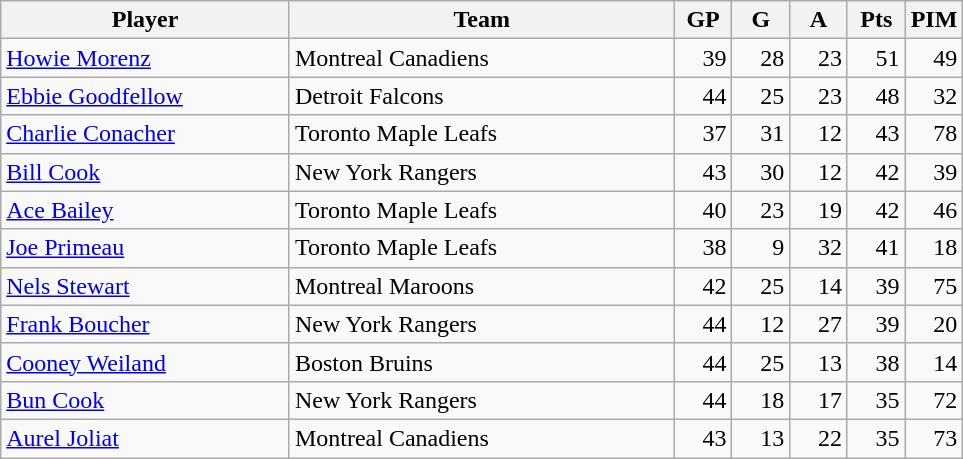<table class="wikitable">
<tr>
<th width="30%">Player</th>
<th width="40%">Team</th>
<th width="6%">GP</th>
<th width="6%">G</th>
<th width="6%">A</th>
<th width="6%">Pts</th>
<th width="6%">PIM</th>
</tr>
<tr align=right>
<td align=left><a href='#'>Howie Morenz</a></td>
<td align=left>Montreal Canadiens</td>
<td>39</td>
<td>28</td>
<td>23</td>
<td>51</td>
<td>49</td>
</tr>
<tr align=right>
<td align=left><a href='#'>Ebbie Goodfellow</a></td>
<td align=left>Detroit Falcons</td>
<td>44</td>
<td>25</td>
<td>23</td>
<td>48</td>
<td>32</td>
</tr>
<tr align=right>
<td align=left><a href='#'>Charlie Conacher</a></td>
<td align=left>Toronto Maple Leafs</td>
<td>37</td>
<td>31</td>
<td>12</td>
<td>43</td>
<td>78</td>
</tr>
<tr align=right>
<td align=left><a href='#'>Bill Cook</a></td>
<td align=left>New York Rangers</td>
<td>43</td>
<td>30</td>
<td>12</td>
<td>42</td>
<td>39</td>
</tr>
<tr align=right>
<td align=left><a href='#'>Ace Bailey</a></td>
<td align=left>Toronto Maple Leafs</td>
<td>40</td>
<td>23</td>
<td>19</td>
<td>42</td>
<td>46</td>
</tr>
<tr align=right>
<td align=left><a href='#'>Joe Primeau</a></td>
<td align=left>Toronto Maple Leafs</td>
<td>38</td>
<td>9</td>
<td>32</td>
<td>41</td>
<td>18</td>
</tr>
<tr align=right>
<td align=left><a href='#'>Nels Stewart</a></td>
<td align=left>Montreal Maroons</td>
<td>42</td>
<td>25</td>
<td>14</td>
<td>39</td>
<td>75</td>
</tr>
<tr align=right>
<td align=left><a href='#'>Frank Boucher</a></td>
<td align=left>New York Rangers</td>
<td>44</td>
<td>12</td>
<td>27</td>
<td>39</td>
<td>20</td>
</tr>
<tr align=right>
<td align=left><a href='#'>Cooney Weiland</a></td>
<td align=left>Boston Bruins</td>
<td>44</td>
<td>25</td>
<td>13</td>
<td>38</td>
<td>14</td>
</tr>
<tr align=right>
<td align=left><a href='#'>Bun Cook</a></td>
<td align=left>New York Rangers</td>
<td>44</td>
<td>18</td>
<td>17</td>
<td>35</td>
<td>72</td>
</tr>
<tr align=right>
<td align=left><a href='#'>Aurel Joliat</a></td>
<td align=left>Montreal Canadiens</td>
<td>43</td>
<td>13</td>
<td>22</td>
<td>35</td>
<td>73</td>
</tr>
</table>
